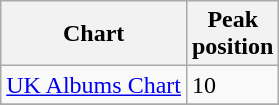<table class="wikitable">
<tr>
<th>Chart</th>
<th>Peak<br>position</th>
</tr>
<tr>
<td><a href='#'>UK Albums Chart</a></td>
<td>10</td>
</tr>
<tr>
</tr>
</table>
